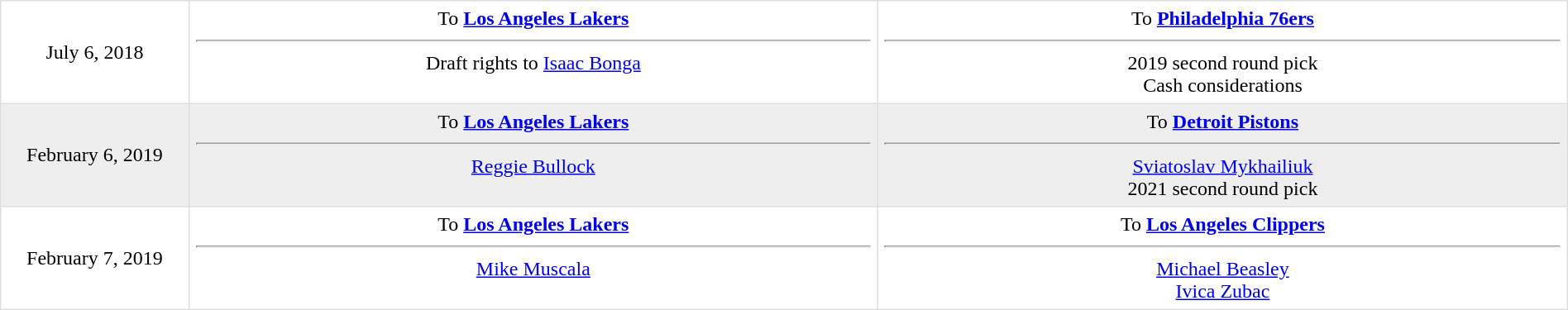<table border=1 style="border-collapse:collapse; text-align: center; width: 100%" bordercolor="#DFDFDF"  cellpadding="5">
<tr>
<td style="width:12%">July 6, 2018</td>
<td style="width:44%; vertical-align:top;">To <strong><a href='#'>Los Angeles Lakers</a></strong><hr>Draft rights to <a href='#'>Isaac Bonga</a></td>
<td style="width:44%; vertical-align:top;">To <strong><a href='#'>Philadelphia 76ers</a></strong><hr>2019 second round pick<br>Cash considerations</td>
</tr>
<tr style="background:#eee;">
<td style="width:12%">February 6, 2019</td>
<td style="width:44%; vertical-align:top;">To <strong><a href='#'>Los Angeles Lakers</a></strong><hr><a href='#'>Reggie Bullock</a></td>
<td style="width:44%; vertical-align:top;">To <strong><a href='#'>Detroit Pistons</a></strong><hr><a href='#'>Sviatoslav Mykhailiuk</a><br>2021 second round pick</td>
</tr>
<tr>
<td style="width:12%">February 7, 2019</td>
<td style="width:44%; vertical-align:top;">To <strong><a href='#'>Los Angeles Lakers</a></strong><hr><a href='#'>Mike Muscala</a></td>
<td style="width:44%; vertical-align:top;">To <strong><a href='#'>Los Angeles Clippers</a></strong><hr><a href='#'>Michael Beasley</a><br><a href='#'>Ivica Zubac</a></td>
</tr>
</table>
